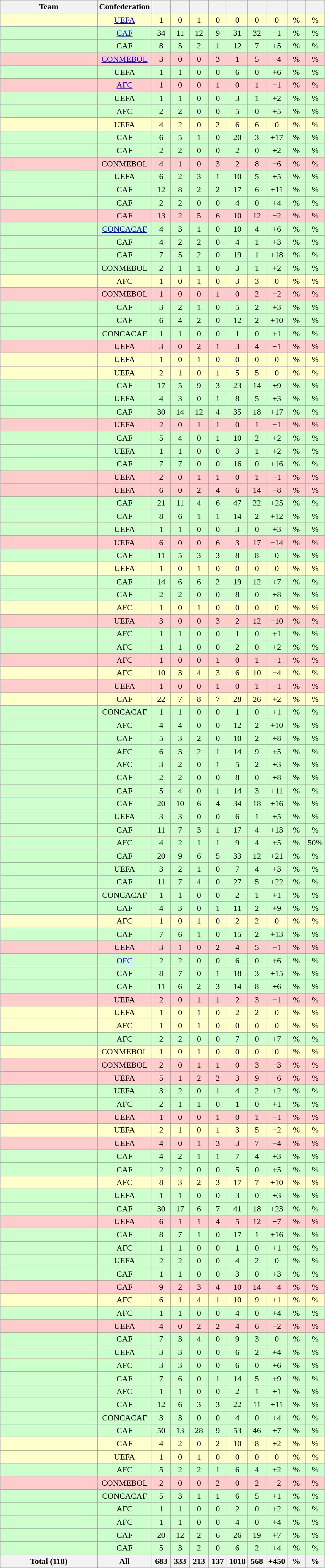<table class="sortable wikitable" style="text-align:center; width:50%">
<tr>
<th width=200>Team</th>
<th width=12>Confederation</th>
<th width=30></th>
<th width=30></th>
<th width=30></th>
<th width=30></th>
<th width=30></th>
<th width=30></th>
<th width=30></th>
<th width=30></th>
<th width=30></th>
</tr>
<tr bgcolor=#FFFFCC>
<td></td>
<td><a href='#'>UEFA</a></td>
<td>1</td>
<td>0</td>
<td>1</td>
<td>0</td>
<td>0</td>
<td>0</td>
<td>0</td>
<td>%</td>
<td>%</td>
</tr>
<tr bgcolor=#CCFFCC>
<td></td>
<td><a href='#'>CAF</a></td>
<td>34</td>
<td>11</td>
<td>12</td>
<td>9</td>
<td>31</td>
<td>32</td>
<td>−1</td>
<td>%</td>
<td>%</td>
</tr>
<tr bgcolor=#CCFFCC>
<td></td>
<td>CAF</td>
<td>8</td>
<td>5</td>
<td>2</td>
<td>1</td>
<td>12</td>
<td>7</td>
<td>+5</td>
<td>%</td>
<td>%</td>
</tr>
<tr bgcolor=#FFCCCC>
<td></td>
<td><a href='#'>CONMEBOL</a></td>
<td>3</td>
<td>0</td>
<td>0</td>
<td>3</td>
<td>1</td>
<td>5</td>
<td>−4</td>
<td>%</td>
<td>%</td>
</tr>
<tr bgcolor=#CCFFCC>
<td></td>
<td>UEFA</td>
<td>1</td>
<td>1</td>
<td>0</td>
<td>0</td>
<td>6</td>
<td>0</td>
<td>+6</td>
<td>%</td>
<td>%</td>
</tr>
<tr bgcolor=#FFCCCC>
<td></td>
<td><a href='#'>AFC</a></td>
<td>1</td>
<td>0</td>
<td>0</td>
<td>1</td>
<td>0</td>
<td>1</td>
<td>−1</td>
<td>%</td>
<td>%</td>
</tr>
<tr bgcolor=#CCFFCC>
<td></td>
<td>UEFA</td>
<td>1</td>
<td>1</td>
<td>0</td>
<td>0</td>
<td>3</td>
<td>1</td>
<td>+2</td>
<td>%</td>
<td>%</td>
</tr>
<tr bgcolor=#CCFFCC>
<td></td>
<td>AFC</td>
<td>2</td>
<td>2</td>
<td>0</td>
<td>0</td>
<td>5</td>
<td>0</td>
<td>+5</td>
<td>%</td>
<td>%</td>
</tr>
<tr bgcolor=#FFFFCC>
<td></td>
<td>UEFA</td>
<td>4</td>
<td>2</td>
<td>0</td>
<td>2</td>
<td>6</td>
<td>6</td>
<td>0</td>
<td>%</td>
<td>%</td>
</tr>
<tr bgcolor=#CCFFCC>
<td></td>
<td>CAF</td>
<td>6</td>
<td>5</td>
<td>1</td>
<td>0</td>
<td>20</td>
<td>3</td>
<td>+17</td>
<td>%</td>
<td>%</td>
</tr>
<tr bgcolor=#CCFFCC>
<td></td>
<td>CAF</td>
<td>2</td>
<td>2</td>
<td>0</td>
<td>0</td>
<td>2</td>
<td>0</td>
<td>+2</td>
<td>%</td>
<td>%</td>
</tr>
<tr bgcolor=#FFCCCC>
<td></td>
<td>CONMEBOL</td>
<td>4</td>
<td>1</td>
<td>0</td>
<td>3</td>
<td>2</td>
<td>8</td>
<td>−6</td>
<td>%</td>
<td>%</td>
</tr>
<tr bgcolor=#CCFFCC>
<td></td>
<td>UEFA</td>
<td>6</td>
<td>2</td>
<td>3</td>
<td>1</td>
<td>10</td>
<td>5</td>
<td>+5</td>
<td>%</td>
<td>%</td>
</tr>
<tr bgcolor=#CCFFCC>
<td></td>
<td>CAF</td>
<td>12</td>
<td>8</td>
<td>2</td>
<td>2</td>
<td>17</td>
<td>6</td>
<td>+11</td>
<td>%</td>
<td>%</td>
</tr>
<tr bgcolor=#CCFFCC>
<td></td>
<td>CAF</td>
<td>2</td>
<td>2</td>
<td>0</td>
<td>0</td>
<td>4</td>
<td>0</td>
<td>+4</td>
<td>%</td>
<td>%</td>
</tr>
<tr bgcolor=#FFCCCC>
<td></td>
<td>CAF</td>
<td>13</td>
<td>2</td>
<td>5</td>
<td>6</td>
<td>10</td>
<td>12</td>
<td>−2</td>
<td>%</td>
<td>%</td>
</tr>
<tr bgcolor=#CCFFCC>
<td></td>
<td><a href='#'>CONCACAF</a></td>
<td>4</td>
<td>3</td>
<td>1</td>
<td>0</td>
<td>10</td>
<td>4</td>
<td>+6</td>
<td>%</td>
<td>%</td>
</tr>
<tr bgcolor=#CCFFCC>
<td></td>
<td>CAF</td>
<td>4</td>
<td>2</td>
<td>2</td>
<td>0</td>
<td>4</td>
<td>1</td>
<td>+3</td>
<td>%</td>
<td>%</td>
</tr>
<tr bgcolor=#CCFFCC>
<td></td>
<td>CAF</td>
<td>7</td>
<td>5</td>
<td>2</td>
<td>0</td>
<td>19</td>
<td>1</td>
<td>+18</td>
<td>%</td>
<td>%</td>
</tr>
<tr bgcolor=#CCFFCC>
<td></td>
<td>CONMEBOL</td>
<td>2</td>
<td>1</td>
<td>1</td>
<td>0</td>
<td>3</td>
<td>1</td>
<td>+2</td>
<td>%</td>
<td>%</td>
</tr>
<tr bgcolor=#FFFFCC>
<td></td>
<td>AFC</td>
<td>1</td>
<td>0</td>
<td>1</td>
<td>0</td>
<td>3</td>
<td>3</td>
<td>0</td>
<td>%</td>
<td>%</td>
</tr>
<tr bgcolor=#FFCCCC>
<td></td>
<td>CONMEBOL</td>
<td>1</td>
<td>0</td>
<td>0</td>
<td>1</td>
<td>0</td>
<td>2</td>
<td>−2</td>
<td>%</td>
<td>%</td>
</tr>
<tr bgcolor=#CCFFCC>
<td></td>
<td>CAF</td>
<td>3</td>
<td>2</td>
<td>1</td>
<td>0</td>
<td>5</td>
<td>2</td>
<td>+3</td>
<td>%</td>
<td>%</td>
</tr>
<tr bgcolor=#CCFFCC>
<td></td>
<td>CAF</td>
<td>6</td>
<td>4</td>
<td>2</td>
<td>0</td>
<td>12</td>
<td>2</td>
<td>+10</td>
<td>%</td>
<td>%</td>
</tr>
<tr bgcolor=#CCFFCC>
<td></td>
<td>CONCACAF</td>
<td>1</td>
<td>1</td>
<td>0</td>
<td>0</td>
<td>1</td>
<td>0</td>
<td>+1</td>
<td>%</td>
<td>%</td>
</tr>
<tr bgcolor=#FFCCCC>
<td></td>
<td>UEFA</td>
<td>3</td>
<td>0</td>
<td>2</td>
<td>1</td>
<td>3</td>
<td>4</td>
<td>−1</td>
<td>%</td>
<td>%</td>
</tr>
<tr bgcolor=#FFFFCC>
<td></td>
<td>UEFA</td>
<td>1</td>
<td>0</td>
<td>1</td>
<td>0</td>
<td>0</td>
<td>0</td>
<td>0</td>
<td>%</td>
<td>%</td>
</tr>
<tr bgcolor=#FFFFCC>
<td></td>
<td>UEFA</td>
<td>2</td>
<td>1</td>
<td>0</td>
<td>1</td>
<td>5</td>
<td>5</td>
<td>0</td>
<td>%</td>
<td>%</td>
</tr>
<tr bgcolor=#CCFFCC>
<td></td>
<td>CAF</td>
<td>17</td>
<td>5</td>
<td>9</td>
<td>3</td>
<td>23</td>
<td>14</td>
<td>+9</td>
<td>%</td>
<td>%</td>
</tr>
<tr bgcolor=#CCFFCC>
<td></td>
<td>UEFA</td>
<td>4</td>
<td>3</td>
<td>0</td>
<td>1</td>
<td>8</td>
<td>5</td>
<td>+3</td>
<td>%</td>
<td>%</td>
</tr>
<tr bgcolor=#CCFFCC>
<td></td>
<td>CAF</td>
<td>30</td>
<td>14</td>
<td>12</td>
<td>4</td>
<td>35</td>
<td>18</td>
<td>+17</td>
<td>%</td>
<td>%</td>
</tr>
<tr bgcolor=#FFCCCC>
<td></td>
<td>UEFA</td>
<td>2</td>
<td>0</td>
<td>1</td>
<td>1</td>
<td>0</td>
<td>1</td>
<td>−1</td>
<td>%</td>
<td>%</td>
</tr>
<tr bgcolor=#CCFFCC>
<td></td>
<td>CAF</td>
<td>5</td>
<td>4</td>
<td>0</td>
<td>1</td>
<td>10</td>
<td>2</td>
<td>+2</td>
<td>%</td>
<td>%</td>
</tr>
<tr bgcolor=#CCFFCC>
<td></td>
<td>UEFA</td>
<td>1</td>
<td>1</td>
<td>0</td>
<td>0</td>
<td>3</td>
<td>1</td>
<td>+2</td>
<td>%</td>
<td>%</td>
</tr>
<tr bgcolor=#CCFFCC>
<td></td>
<td>CAF</td>
<td>7</td>
<td>7</td>
<td>0</td>
<td>0</td>
<td>16</td>
<td>0</td>
<td>+16</td>
<td>%</td>
<td>%</td>
</tr>
<tr bgcolor=#FFCCCC>
<td></td>
<td>UEFA</td>
<td>2</td>
<td>0</td>
<td>1</td>
<td>1</td>
<td>0</td>
<td>1</td>
<td>−1</td>
<td>%</td>
<td>%</td>
</tr>
<tr bgcolor=#FFCCCC>
<td></td>
<td>UEFA</td>
<td>6</td>
<td>0</td>
<td>2</td>
<td>4</td>
<td>6</td>
<td>14</td>
<td>−8</td>
<td>%</td>
<td>%</td>
</tr>
<tr bgcolor=#CCFFCC>
<td></td>
<td>CAF</td>
<td>21</td>
<td>11</td>
<td>4</td>
<td>6</td>
<td>47</td>
<td>22</td>
<td>+25</td>
<td>%</td>
<td>%</td>
</tr>
<tr bgcolor=#CCFFCC>
<td></td>
<td>CAF</td>
<td>8</td>
<td>6</td>
<td>1</td>
<td>1</td>
<td>14</td>
<td>2</td>
<td>+12</td>
<td>%</td>
<td>%</td>
</tr>
<tr bgcolor=#CCFFCC>
<td></td>
<td>UEFA</td>
<td>1</td>
<td>1</td>
<td>0</td>
<td>0</td>
<td>3</td>
<td>0</td>
<td>+3</td>
<td>%</td>
<td>%</td>
</tr>
<tr bgcolor=#FFCCCC>
<td></td>
<td>UEFA</td>
<td>6</td>
<td>0</td>
<td>0</td>
<td>6</td>
<td>3</td>
<td>17</td>
<td>−14</td>
<td>%</td>
<td>%</td>
</tr>
<tr bgcolor=#CCFFCC>
<td></td>
<td>CAF</td>
<td>11</td>
<td>5</td>
<td>3</td>
<td>3</td>
<td>8</td>
<td>8</td>
<td>0</td>
<td>%</td>
<td>%</td>
</tr>
<tr bgcolor=#FFFFCC>
<td></td>
<td>UEFA</td>
<td>1</td>
<td>0</td>
<td>1</td>
<td>0</td>
<td>0</td>
<td>0</td>
<td>0</td>
<td>%</td>
<td>%</td>
</tr>
<tr bgcolor=#CCFFCC>
<td></td>
<td>CAF</td>
<td>14</td>
<td>6</td>
<td>6</td>
<td>2</td>
<td>19</td>
<td>12</td>
<td>+7</td>
<td>%</td>
<td>%</td>
</tr>
<tr bgcolor=#CCFFCC>
<td></td>
<td>CAF</td>
<td>2</td>
<td>2</td>
<td>0</td>
<td>0</td>
<td>8</td>
<td>0</td>
<td>+8</td>
<td>%</td>
<td>%</td>
</tr>
<tr bgcolor=#FFFFCC>
<td></td>
<td>AFC</td>
<td>1</td>
<td>0</td>
<td>1</td>
<td>0</td>
<td>0</td>
<td>0</td>
<td>0</td>
<td>%</td>
<td>%</td>
</tr>
<tr bgcolor=#FFCCCC>
<td></td>
<td>UEFA</td>
<td>3</td>
<td>0</td>
<td>0</td>
<td>3</td>
<td>2</td>
<td>12</td>
<td>−10</td>
<td>%</td>
<td>%</td>
</tr>
<tr bgcolor=#CCFFCC>
<td></td>
<td>AFC</td>
<td>1</td>
<td>1</td>
<td>0</td>
<td>0</td>
<td>1</td>
<td>0</td>
<td>+1</td>
<td>%</td>
<td>%</td>
</tr>
<tr bgcolor=#CCFFCC>
<td></td>
<td>AFC</td>
<td>1</td>
<td>1</td>
<td>0</td>
<td>0</td>
<td>2</td>
<td>0</td>
<td>+2</td>
<td>%</td>
<td>%</td>
</tr>
<tr bgcolor=#FFCCCC>
<td></td>
<td>AFC</td>
<td>1</td>
<td>0</td>
<td>0</td>
<td>1</td>
<td>0</td>
<td>1</td>
<td>−1</td>
<td>%</td>
<td>%</td>
</tr>
<tr bgcolor=#FFFFCC>
<td></td>
<td>AFC</td>
<td>10</td>
<td>3</td>
<td>4</td>
<td>3</td>
<td>6</td>
<td>10</td>
<td>−4</td>
<td>%</td>
<td>%</td>
</tr>
<tr bgcolor=#FFCCCC>
<td></td>
<td>UEFA</td>
<td>1</td>
<td>0</td>
<td>0</td>
<td>1</td>
<td>0</td>
<td>1</td>
<td>−1</td>
<td>%</td>
<td>%</td>
</tr>
<tr bgcolor=#FFFFCC>
<td></td>
<td>CAF</td>
<td>22</td>
<td>7</td>
<td>8</td>
<td>7</td>
<td>28</td>
<td>26</td>
<td>+2</td>
<td>%</td>
<td>%</td>
</tr>
<tr bgcolor=#CCFFCC>
<td></td>
<td>CONCACAF</td>
<td>1</td>
<td>1</td>
<td>0</td>
<td>0</td>
<td>1</td>
<td>0</td>
<td>+1</td>
<td>%</td>
<td>%</td>
</tr>
<tr bgcolor=#CCFFCC>
<td></td>
<td>AFC</td>
<td>4</td>
<td>4</td>
<td>0</td>
<td>0</td>
<td>12</td>
<td>2</td>
<td>+10</td>
<td>%</td>
<td>%</td>
</tr>
<tr bgcolor=#CCFFCC>
<td></td>
<td>CAF</td>
<td>5</td>
<td>3</td>
<td>2</td>
<td>0</td>
<td>10</td>
<td>2</td>
<td>+8</td>
<td>%</td>
<td>%</td>
</tr>
<tr bgcolor=#CCFFCC>
<td></td>
<td>AFC</td>
<td>6</td>
<td>3</td>
<td>2</td>
<td>1</td>
<td>14</td>
<td>9</td>
<td>+5</td>
<td>%</td>
<td>%</td>
</tr>
<tr bgcolor=#CCFFCC>
<td></td>
<td>AFC</td>
<td>3</td>
<td>2</td>
<td>0</td>
<td>1</td>
<td>5</td>
<td>2</td>
<td>+3</td>
<td>%</td>
<td>%</td>
</tr>
<tr bgcolor=#CCFFCC>
<td></td>
<td>CAF</td>
<td>2</td>
<td>2</td>
<td>0</td>
<td>0</td>
<td>8</td>
<td>0</td>
<td>+8</td>
<td>%</td>
<td>%</td>
</tr>
<tr bgcolor=#CCFFCC>
<td></td>
<td>CAF</td>
<td>5</td>
<td>4</td>
<td>0</td>
<td>1</td>
<td>14</td>
<td>3</td>
<td>+11</td>
<td>%</td>
<td>%</td>
</tr>
<tr bgcolor=#CCFFCC>
<td></td>
<td>CAF</td>
<td>20</td>
<td>10</td>
<td>6</td>
<td>4</td>
<td>34</td>
<td>18</td>
<td>+16</td>
<td>%</td>
<td>%</td>
</tr>
<tr bgcolor=#CCFFCC>
<td></td>
<td>UEFA</td>
<td>3</td>
<td>3</td>
<td>0</td>
<td>0</td>
<td>6</td>
<td>1</td>
<td>+5</td>
<td>%</td>
<td>%</td>
</tr>
<tr bgcolor=#CCFFCC>
<td></td>
<td>CAF</td>
<td>11</td>
<td>7</td>
<td>3</td>
<td>1</td>
<td>17</td>
<td>4</td>
<td>+13</td>
<td>%</td>
<td>%</td>
</tr>
<tr bgcolor=#CCFFCC>
<td></td>
<td>AFC</td>
<td>4</td>
<td>2</td>
<td>1</td>
<td>1</td>
<td>9</td>
<td>4</td>
<td>+5</td>
<td>%</td>
<td>50%</td>
</tr>
<tr bgcolor=#CCFFCC>
<td></td>
<td>CAF</td>
<td>20</td>
<td>9</td>
<td>6</td>
<td>5</td>
<td>33</td>
<td>12</td>
<td>+21</td>
<td>%</td>
<td>%</td>
</tr>
<tr bgcolor=#CCFFCC>
<td></td>
<td>UEFA</td>
<td>3</td>
<td>2</td>
<td>1</td>
<td>0</td>
<td>7</td>
<td>4</td>
<td>+3</td>
<td>%</td>
<td>%</td>
</tr>
<tr bgcolor=#CCFFCC>
<td></td>
<td>CAF</td>
<td>11</td>
<td>7</td>
<td>4</td>
<td>0</td>
<td>27</td>
<td>5</td>
<td>+22</td>
<td>%</td>
<td>%</td>
</tr>
<tr bgcolor=#CCFFCC>
<td></td>
<td>CONCACAF</td>
<td>1</td>
<td>1</td>
<td>0</td>
<td>0</td>
<td>2</td>
<td>1</td>
<td>+1</td>
<td>%</td>
<td>%</td>
</tr>
<tr bgcolor=#CCFFCC>
<td></td>
<td>CAF</td>
<td>4</td>
<td>3</td>
<td>0</td>
<td>1</td>
<td>11</td>
<td>2</td>
<td>+9</td>
<td>%</td>
<td>%</td>
</tr>
<tr bgcolor=#FFFFCC>
<td></td>
<td>AFC</td>
<td>1</td>
<td>0</td>
<td>1</td>
<td>0</td>
<td>2</td>
<td>2</td>
<td>0</td>
<td>%</td>
<td>%</td>
</tr>
<tr bgcolor=#CCFFCC>
<td></td>
<td>CAF</td>
<td>7</td>
<td>6</td>
<td>1</td>
<td>0</td>
<td>15</td>
<td>2</td>
<td>+13</td>
<td>%</td>
<td>%</td>
</tr>
<tr bgcolor=#FFCCCC>
<td></td>
<td>UEFA</td>
<td>3</td>
<td>1</td>
<td>0</td>
<td>2</td>
<td>4</td>
<td>5</td>
<td>−1</td>
<td>%</td>
<td>%</td>
</tr>
<tr bgcolor=#CCFFCC>
<td></td>
<td><a href='#'>OFC</a></td>
<td>2</td>
<td>2</td>
<td>0</td>
<td>0</td>
<td>6</td>
<td>0</td>
<td>+6</td>
<td>%</td>
<td>%</td>
</tr>
<tr bgcolor=#CCFFCC>
<td></td>
<td>CAF</td>
<td>8</td>
<td>7</td>
<td>0</td>
<td>1</td>
<td>18</td>
<td>3</td>
<td>+15</td>
<td>%</td>
<td>%</td>
</tr>
<tr bgcolor=#CCFFCC>
<td></td>
<td>CAF</td>
<td>11</td>
<td>6</td>
<td>2</td>
<td>3</td>
<td>14</td>
<td>8</td>
<td>+6</td>
<td>%</td>
<td>%</td>
</tr>
<tr bgcolor=#FFCCCC>
<td></td>
<td>UEFA</td>
<td>2</td>
<td>0</td>
<td>1</td>
<td>1</td>
<td>2</td>
<td>3</td>
<td>−1</td>
<td>%</td>
<td>%</td>
</tr>
<tr bgcolor=#FFFFCC>
<td></td>
<td>UEFA</td>
<td>1</td>
<td>0</td>
<td>1</td>
<td>0</td>
<td>2</td>
<td>2</td>
<td>0</td>
<td>%</td>
<td>%</td>
</tr>
<tr bgcolor=#FFFFCC>
<td></td>
<td>AFC</td>
<td>1</td>
<td>0</td>
<td>1</td>
<td>0</td>
<td>0</td>
<td>0</td>
<td>0</td>
<td>%</td>
<td>%</td>
</tr>
<tr bgcolor=#CCFFCC>
<td></td>
<td>AFC</td>
<td>2</td>
<td>2</td>
<td>0</td>
<td>0</td>
<td>7</td>
<td>0</td>
<td>+7</td>
<td>%</td>
<td>%</td>
</tr>
<tr bgcolor=#FFFFCC>
<td></td>
<td>CONMEBOL</td>
<td>1</td>
<td>0</td>
<td>1</td>
<td>0</td>
<td>0</td>
<td>0</td>
<td>0</td>
<td>%</td>
<td>%</td>
</tr>
<tr bgcolor=#FFCCCC>
<td></td>
<td>CONMEBOL</td>
<td>2</td>
<td>0</td>
<td>1</td>
<td>1</td>
<td>0</td>
<td>3</td>
<td>−3</td>
<td>%</td>
<td>%</td>
</tr>
<tr bgcolor=#FFCCCC>
<td></td>
<td>UEFA</td>
<td>5</td>
<td>1</td>
<td>2</td>
<td>2</td>
<td>3</td>
<td>9</td>
<td>−6</td>
<td>%</td>
<td>%</td>
</tr>
<tr bgcolor=#CCFFCC>
<td></td>
<td>UEFA</td>
<td>3</td>
<td>2</td>
<td>0</td>
<td>1</td>
<td>4</td>
<td>2</td>
<td>+2</td>
<td>%</td>
<td>%</td>
</tr>
<tr bgcolor=#CCFFCC>
<td></td>
<td>AFC</td>
<td>2</td>
<td>1</td>
<td>1</td>
<td>0</td>
<td>1</td>
<td>0</td>
<td>+1</td>
<td>%</td>
<td>%</td>
</tr>
<tr bgcolor=#FFCCCC>
<td></td>
<td>UEFA</td>
<td>1</td>
<td>0</td>
<td>0</td>
<td>1</td>
<td>0</td>
<td>1</td>
<td>−1</td>
<td>%</td>
<td>%</td>
</tr>
<tr bgcolor=#FFFFCC>
<td></td>
<td>UEFA</td>
<td>2</td>
<td>1</td>
<td>0</td>
<td>1</td>
<td>3</td>
<td>5</td>
<td>−2</td>
<td>%</td>
<td>%</td>
</tr>
<tr bgcolor=#FFCCCC>
<td></td>
<td>UEFA</td>
<td>4</td>
<td>0</td>
<td>1</td>
<td>3</td>
<td>3</td>
<td>7</td>
<td>−4</td>
<td>%</td>
<td>%</td>
</tr>
<tr bgcolor=#CCFFCC>
<td></td>
<td>CAF</td>
<td>4</td>
<td>2</td>
<td>1</td>
<td>1</td>
<td>7</td>
<td>4</td>
<td>+3</td>
<td>%</td>
<td>%</td>
</tr>
<tr bgcolor=#CCFFCC>
<td></td>
<td>CAF</td>
<td>2</td>
<td>2</td>
<td>0</td>
<td>0</td>
<td>5</td>
<td>0</td>
<td>+5</td>
<td>%</td>
<td>%</td>
</tr>
<tr bgcolor=#FFFFCC>
<td></td>
<td>AFC</td>
<td>8</td>
<td>3</td>
<td>2</td>
<td>3</td>
<td>17</td>
<td>7</td>
<td>+10</td>
<td>%</td>
<td>%</td>
</tr>
<tr bgcolor=#CCFFCC>
<td></td>
<td>UEFA</td>
<td>1</td>
<td>1</td>
<td>0</td>
<td>0</td>
<td>3</td>
<td>0</td>
<td>+3</td>
<td>%</td>
<td>%</td>
</tr>
<tr bgcolor=#CCFFCC>
<td></td>
<td>CAF</td>
<td>30</td>
<td>17</td>
<td>6</td>
<td>7</td>
<td>41</td>
<td>18</td>
<td>+23</td>
<td>%</td>
<td>%</td>
</tr>
<tr bgcolor=#FFCCCC>
<td></td>
<td>UEFA</td>
<td>6</td>
<td>1</td>
<td>1</td>
<td>4</td>
<td>5</td>
<td>12</td>
<td>−7</td>
<td>%</td>
<td>%</td>
</tr>
<tr bgcolor=#CCFFCC>
<td></td>
<td>CAF</td>
<td>8</td>
<td>7</td>
<td>1</td>
<td>0</td>
<td>17</td>
<td>1</td>
<td>+16</td>
<td>%</td>
<td>%</td>
</tr>
<tr bgcolor=#CCFFCC>
<td></td>
<td>AFC</td>
<td>1</td>
<td>1</td>
<td>0</td>
<td>0</td>
<td>1</td>
<td>0</td>
<td>+1</td>
<td>%</td>
<td>%</td>
</tr>
<tr bgcolor=#CCFFCC>
<td></td>
<td>UEFA</td>
<td>2</td>
<td>2</td>
<td>0</td>
<td>0</td>
<td>4</td>
<td>2</td>
<td>0</td>
<td>%</td>
<td>%</td>
</tr>
<tr bgcolor=#CCFFCC>
<td></td>
<td>CAF</td>
<td>1</td>
<td>1</td>
<td>0</td>
<td>0</td>
<td>3</td>
<td>0</td>
<td>+3</td>
<td>%</td>
<td>%</td>
</tr>
<tr bgcolor=#FFCCCC>
<td></td>
<td>CAF</td>
<td>9</td>
<td>2</td>
<td>3</td>
<td>4</td>
<td>10</td>
<td>14</td>
<td>−4</td>
<td>%</td>
<td>%</td>
</tr>
<tr bgcolor=#FFFFCC>
<td></td>
<td>AFC</td>
<td>6</td>
<td>1</td>
<td>4</td>
<td>1</td>
<td>10</td>
<td>9</td>
<td>+1</td>
<td>%</td>
<td>%</td>
</tr>
<tr bgcolor=#CCFFCC>
<td></td>
<td>AFC</td>
<td>1</td>
<td>1</td>
<td>0</td>
<td>0</td>
<td>4</td>
<td>0</td>
<td>+4</td>
<td>%</td>
<td>%</td>
</tr>
<tr bgcolor=#FFCCCC>
<td></td>
<td>UEFA</td>
<td>4</td>
<td>0</td>
<td>2</td>
<td>2</td>
<td>4</td>
<td>6</td>
<td>−2</td>
<td>%</td>
<td>%</td>
</tr>
<tr bgcolor=#CCFFCC>
<td></td>
<td>CAF</td>
<td>7</td>
<td>3</td>
<td>4</td>
<td>0</td>
<td>9</td>
<td>3</td>
<td>0</td>
<td>%</td>
<td>%</td>
</tr>
<tr bgcolor=#CCFFCC>
<td></td>
<td>UEFA</td>
<td>3</td>
<td>3</td>
<td>0</td>
<td>0</td>
<td>6</td>
<td>2</td>
<td>+4</td>
<td>%</td>
<td>%</td>
</tr>
<tr bgcolor=#CCFFCC>
<td></td>
<td>AFC</td>
<td>3</td>
<td>3</td>
<td>0</td>
<td>0</td>
<td>6</td>
<td>0</td>
<td>+6</td>
<td>%</td>
<td>%</td>
</tr>
<tr bgcolor=#CCFFCC>
<td></td>
<td>CAF</td>
<td>7</td>
<td>6</td>
<td>0</td>
<td>1</td>
<td>14</td>
<td>5</td>
<td>+9</td>
<td>%</td>
<td>%</td>
</tr>
<tr bgcolor=#CCFFCC>
<td></td>
<td>AFC</td>
<td>1</td>
<td>1</td>
<td>0</td>
<td>0</td>
<td>2</td>
<td>1</td>
<td>+1</td>
<td>%</td>
<td>%</td>
</tr>
<tr bgcolor=#CCFFCC>
<td></td>
<td>CAF</td>
<td>12</td>
<td>6</td>
<td>3</td>
<td>3</td>
<td>22</td>
<td>11</td>
<td>+11</td>
<td>%</td>
<td>%</td>
</tr>
<tr bgcolor=#CCFFCC>
<td></td>
<td>CONCACAF</td>
<td>3</td>
<td>3</td>
<td>0</td>
<td>0</td>
<td>4</td>
<td>0</td>
<td>+4</td>
<td>%</td>
<td>%</td>
</tr>
<tr bgcolor=#CCFFCC>
<td></td>
<td>CAF</td>
<td>50</td>
<td>13</td>
<td>28</td>
<td>9</td>
<td>53</td>
<td>46</td>
<td>+7</td>
<td>%</td>
<td>%</td>
</tr>
<tr bgcolor=#FFFFCC>
<td></td>
<td>CAF</td>
<td>4</td>
<td>2</td>
<td>0</td>
<td>2</td>
<td>10</td>
<td>8</td>
<td>+2</td>
<td>%</td>
<td>%</td>
</tr>
<tr bgcolor=#FFFFCC>
<td></td>
<td>UEFA</td>
<td>1</td>
<td>0</td>
<td>1</td>
<td>0</td>
<td>0</td>
<td>0</td>
<td>0</td>
<td>%</td>
<td>%</td>
</tr>
<tr bgcolor=#CCFFCC>
<td></td>
<td>AFC</td>
<td>5</td>
<td>2</td>
<td>2</td>
<td>1</td>
<td>6</td>
<td>4</td>
<td>+2</td>
<td>%</td>
<td>%</td>
</tr>
<tr bgcolor=#FFCCCC>
<td></td>
<td>CONMEBOL</td>
<td>2</td>
<td>0</td>
<td>0</td>
<td>2</td>
<td>0</td>
<td>2</td>
<td>−2</td>
<td>%</td>
<td>%</td>
</tr>
<tr bgcolor=#CCFFCC>
<td></td>
<td>CONCACAF</td>
<td>5</td>
<td>3</td>
<td>1</td>
<td>1</td>
<td>6</td>
<td>5</td>
<td>+1</td>
<td>%</td>
<td>%</td>
</tr>
<tr bgcolor=#CCFFCC>
<td></td>
<td>AFC</td>
<td>1</td>
<td>1</td>
<td>0</td>
<td>0</td>
<td>2</td>
<td>0</td>
<td>+2</td>
<td>%</td>
<td>%</td>
</tr>
<tr bgcolor=#CCFFCC>
<td></td>
<td>AFC</td>
<td>1</td>
<td>1</td>
<td>0</td>
<td>0</td>
<td>4</td>
<td>0</td>
<td>+4</td>
<td>%</td>
<td>%</td>
</tr>
<tr bgcolor=#CCFFCC>
<td></td>
<td>CAF</td>
<td>20</td>
<td>12</td>
<td>2</td>
<td>6</td>
<td>26</td>
<td>19</td>
<td>+7</td>
<td>%</td>
<td>%</td>
</tr>
<tr bgcolor=#CCFFCC>
<td></td>
<td>CAF</td>
<td>5</td>
<td>3</td>
<td>2</td>
<td>0</td>
<td>6</td>
<td>2</td>
<td>+4</td>
<td>%</td>
<td>%</td>
</tr>
<tr class="sortbottom">
<th>Total (118)</th>
<th>All</th>
<th>683</th>
<th>333</th>
<th>213</th>
<th>137</th>
<th>1018</th>
<th>568</th>
<th>+450</th>
<th>%</th>
<th>%</th>
</tr>
</table>
